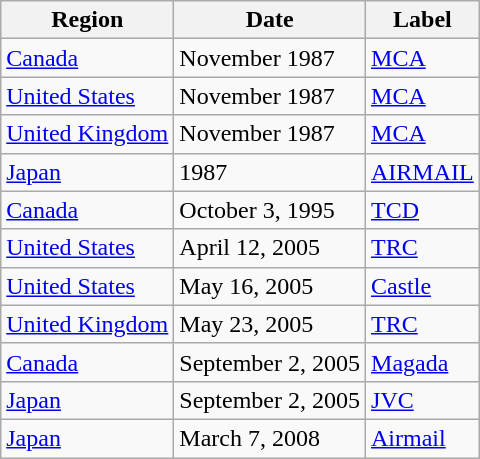<table class="wikitable">
<tr>
<th>Region</th>
<th>Date</th>
<th>Label</th>
</tr>
<tr>
<td><a href='#'>Canada</a></td>
<td>November 1987</td>
<td><a href='#'>MCA</a></td>
</tr>
<tr>
<td><a href='#'>United States</a></td>
<td>November 1987</td>
<td><a href='#'>MCA</a></td>
</tr>
<tr>
<td><a href='#'>United Kingdom</a></td>
<td>November 1987</td>
<td><a href='#'>MCA</a></td>
</tr>
<tr>
<td><a href='#'>Japan</a></td>
<td>1987</td>
<td><a href='#'>AIRMAIL</a></td>
</tr>
<tr>
<td><a href='#'>Canada</a></td>
<td>October 3, 1995</td>
<td><a href='#'>TCD</a></td>
</tr>
<tr>
<td><a href='#'>United States</a></td>
<td>April 12, 2005</td>
<td><a href='#'>TRC</a></td>
</tr>
<tr>
<td><a href='#'>United States</a></td>
<td>May 16, 2005</td>
<td><a href='#'>Castle</a></td>
</tr>
<tr>
<td><a href='#'>United Kingdom</a></td>
<td>May 23, 2005</td>
<td><a href='#'>TRC</a></td>
</tr>
<tr>
<td><a href='#'>Canada</a></td>
<td>September 2, 2005</td>
<td><a href='#'>Magada</a></td>
</tr>
<tr>
<td><a href='#'>Japan</a></td>
<td>September 2, 2005</td>
<td><a href='#'>JVC</a></td>
</tr>
<tr>
<td><a href='#'>Japan</a></td>
<td>March 7, 2008</td>
<td><a href='#'>Airmail</a></td>
</tr>
</table>
